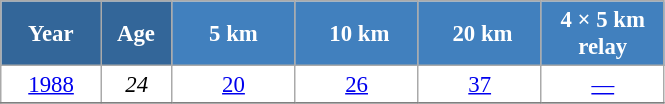<table class="wikitable" style="font-size:95%; text-align:center; border:grey solid 1px; border-collapse:collapse; background:#ffffff;">
<tr>
<th style="background-color:#369; color:white; width:60px;"> Year </th>
<th style="background-color:#369; color:white; width:40px;"> Age </th>
<th style="background-color:#4180be; color:white; width:75px;"> 5 km </th>
<th style="background-color:#4180be; color:white; width:75px;"> 10 km</th>
<th style="background-color:#4180be; color:white; width:75px;"> 20 km</th>
<th style="background-color:#4180be; color:white; width:75px;"> 4 × 5 km <br> relay </th>
</tr>
<tr>
<td><a href='#'>1988</a></td>
<td><em>24</em></td>
<td><a href='#'>20</a></td>
<td><a href='#'>26</a></td>
<td><a href='#'>37</a></td>
<td><a href='#'>—</a></td>
</tr>
<tr>
</tr>
</table>
